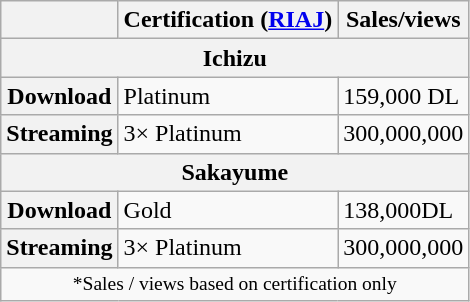<table class="wikitable">
<tr>
<th></th>
<th>Certification (<a href='#'>RIAJ</a>)</th>
<th>Sales/views</th>
</tr>
<tr>
<th colspan="3">Ichizu</th>
</tr>
<tr>
<th>Download</th>
<td>Platinum</td>
<td>159,000 DL</td>
</tr>
<tr>
<th>Streaming</th>
<td>3× Platinum</td>
<td>300,000,000</td>
</tr>
<tr>
<th colspan="3">Sakayume</th>
</tr>
<tr>
<th>Download</th>
<td>Gold</td>
<td>138,000DL</td>
</tr>
<tr>
<th>Streaming</th>
<td>3× Platinum</td>
<td>300,000,000</td>
</tr>
<tr>
<td align="center" colspan="3" style="font-size:small">*Sales / views based on certification only</td>
</tr>
</table>
